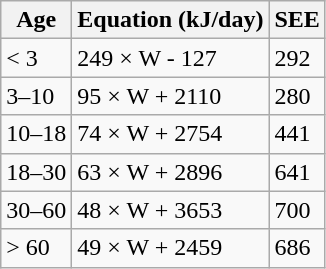<table class="wikitable">
<tr>
<th>Age</th>
<th>Equation (kJ/day)</th>
<th>SEE</th>
</tr>
<tr>
<td>< 3</td>
<td>249 × W - 127</td>
<td>292</td>
</tr>
<tr>
<td>3–10</td>
<td>95 × W + 2110</td>
<td>280</td>
</tr>
<tr>
<td>10–18</td>
<td>74 × W + 2754</td>
<td>441</td>
</tr>
<tr>
<td>18–30</td>
<td>63 × W + 2896</td>
<td>641</td>
</tr>
<tr>
<td>30–60</td>
<td>48 × W + 3653</td>
<td>700</td>
</tr>
<tr>
<td>> 60</td>
<td>49 × W + 2459</td>
<td>686</td>
</tr>
</table>
